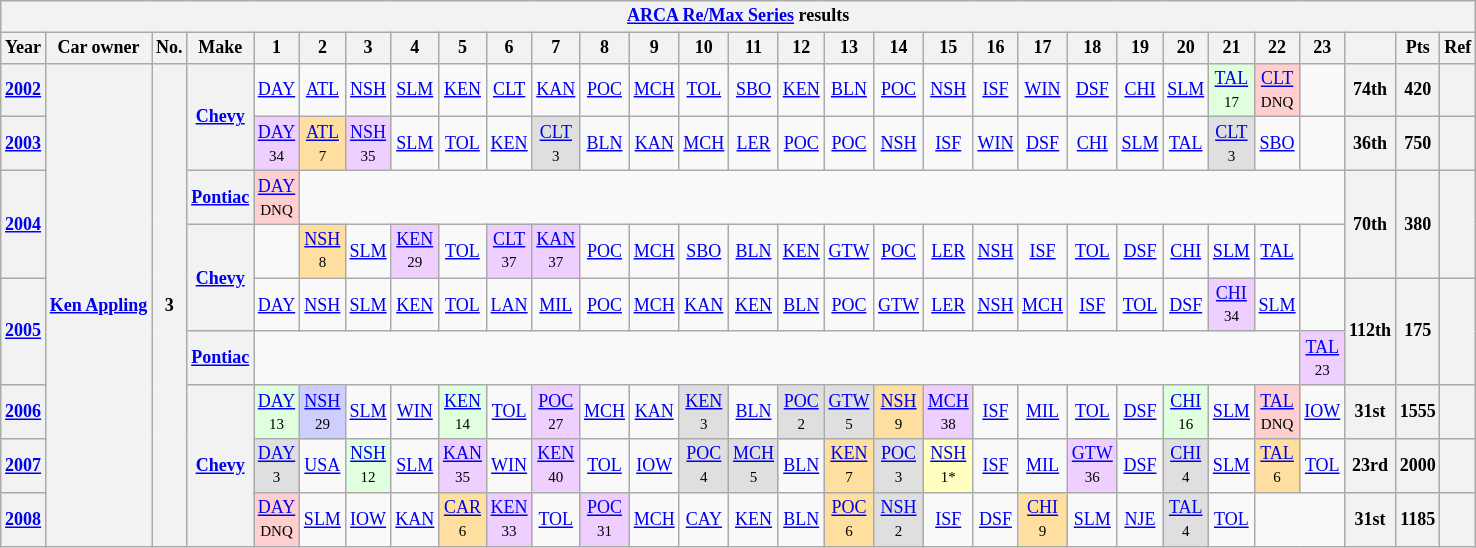<table class="wikitable" style="text-align:center; font-size:75%">
<tr>
<th colspan=45><a href='#'>ARCA Re/Max Series</a> results</th>
</tr>
<tr>
<th>Year</th>
<th>Car owner</th>
<th>No.</th>
<th>Make</th>
<th>1</th>
<th>2</th>
<th>3</th>
<th>4</th>
<th>5</th>
<th>6</th>
<th>7</th>
<th>8</th>
<th>9</th>
<th>10</th>
<th>11</th>
<th>12</th>
<th>13</th>
<th>14</th>
<th>15</th>
<th>16</th>
<th>17</th>
<th>18</th>
<th>19</th>
<th>20</th>
<th>21</th>
<th>22</th>
<th>23</th>
<th></th>
<th>Pts</th>
<th>Ref</th>
</tr>
<tr>
<th><a href='#'>2002</a></th>
<th rowspan=9><a href='#'>Ken Appling</a></th>
<th rowspan=9>3</th>
<th rowspan=2><a href='#'>Chevy</a></th>
<td><a href='#'>DAY</a></td>
<td><a href='#'>ATL</a></td>
<td><a href='#'>NSH</a></td>
<td><a href='#'>SLM</a></td>
<td><a href='#'>KEN</a></td>
<td><a href='#'>CLT</a></td>
<td><a href='#'>KAN</a></td>
<td><a href='#'>POC</a></td>
<td><a href='#'>MCH</a></td>
<td><a href='#'>TOL</a></td>
<td><a href='#'>SBO</a></td>
<td><a href='#'>KEN</a></td>
<td><a href='#'>BLN</a></td>
<td><a href='#'>POC</a></td>
<td><a href='#'>NSH</a></td>
<td><a href='#'>ISF</a></td>
<td><a href='#'>WIN</a></td>
<td><a href='#'>DSF</a></td>
<td><a href='#'>CHI</a></td>
<td><a href='#'>SLM</a></td>
<td style="background:#DFFFDF;"><a href='#'>TAL</a><br><small>17</small></td>
<td style="background:#FFCFCF;"><a href='#'>CLT</a><br><small>DNQ</small></td>
<td></td>
<th>74th</th>
<th>420</th>
<th></th>
</tr>
<tr>
<th><a href='#'>2003</a></th>
<td style="background:#EFCFFF;"><a href='#'>DAY</a><br><small>34</small></td>
<td style="background:#FFDF9F;"><a href='#'>ATL</a><br><small>7</small></td>
<td style="background:#EFCFFF;"><a href='#'>NSH</a><br><small>35</small></td>
<td><a href='#'>SLM</a></td>
<td><a href='#'>TOL</a></td>
<td><a href='#'>KEN</a></td>
<td style="background:#DFDFDF;"><a href='#'>CLT</a><br><small>3</small></td>
<td><a href='#'>BLN</a></td>
<td><a href='#'>KAN</a></td>
<td><a href='#'>MCH</a></td>
<td><a href='#'>LER</a></td>
<td><a href='#'>POC</a></td>
<td><a href='#'>POC</a></td>
<td><a href='#'>NSH</a></td>
<td><a href='#'>ISF</a></td>
<td><a href='#'>WIN</a></td>
<td><a href='#'>DSF</a></td>
<td><a href='#'>CHI</a></td>
<td><a href='#'>SLM</a></td>
<td><a href='#'>TAL</a></td>
<td style="background:#DFDFDF;"><a href='#'>CLT</a><br><small>3</small></td>
<td><a href='#'>SBO</a></td>
<td></td>
<th>36th</th>
<th>750</th>
<th></th>
</tr>
<tr>
<th rowspan=2><a href='#'>2004</a></th>
<th><a href='#'>Pontiac</a></th>
<td style="background:#FFCFCF;"><a href='#'>DAY</a><br><small>DNQ</small></td>
<td colspan=22></td>
<th rowspan=2>70th</th>
<th rowspan=2>380</th>
<th rowspan=2></th>
</tr>
<tr>
<th rowspan=2><a href='#'>Chevy</a></th>
<td></td>
<td style="background:#FFDF9F;"><a href='#'>NSH</a><br><small>8</small></td>
<td><a href='#'>SLM</a></td>
<td style="background:#EFCFFF;"><a href='#'>KEN</a><br><small>29</small></td>
<td><a href='#'>TOL</a></td>
<td style="background:#EFCFFF;"><a href='#'>CLT</a><br><small>37</small></td>
<td style="background:#EFCFFF;"><a href='#'>KAN</a><br><small>37</small></td>
<td><a href='#'>POC</a></td>
<td><a href='#'>MCH</a></td>
<td><a href='#'>SBO</a></td>
<td><a href='#'>BLN</a></td>
<td><a href='#'>KEN</a></td>
<td><a href='#'>GTW</a></td>
<td><a href='#'>POC</a></td>
<td><a href='#'>LER</a></td>
<td><a href='#'>NSH</a></td>
<td><a href='#'>ISF</a></td>
<td><a href='#'>TOL</a></td>
<td><a href='#'>DSF</a></td>
<td><a href='#'>CHI</a></td>
<td><a href='#'>SLM</a></td>
<td><a href='#'>TAL</a></td>
<td></td>
</tr>
<tr>
<th rowspan=2><a href='#'>2005</a></th>
<td><a href='#'>DAY</a></td>
<td><a href='#'>NSH</a></td>
<td><a href='#'>SLM</a></td>
<td><a href='#'>KEN</a></td>
<td><a href='#'>TOL</a></td>
<td><a href='#'>LAN</a></td>
<td><a href='#'>MIL</a></td>
<td><a href='#'>POC</a></td>
<td><a href='#'>MCH</a></td>
<td><a href='#'>KAN</a></td>
<td><a href='#'>KEN</a></td>
<td><a href='#'>BLN</a></td>
<td><a href='#'>POC</a></td>
<td><a href='#'>GTW</a></td>
<td><a href='#'>LER</a></td>
<td><a href='#'>NSH</a></td>
<td><a href='#'>MCH</a></td>
<td><a href='#'>ISF</a></td>
<td><a href='#'>TOL</a></td>
<td><a href='#'>DSF</a></td>
<td style="background:#EFCFFF;"><a href='#'>CHI</a><br><small>34</small></td>
<td><a href='#'>SLM</a></td>
<td></td>
<th rowspan=2>112th</th>
<th rowspan=2>175</th>
<th rowspan=2></th>
</tr>
<tr>
<th><a href='#'>Pontiac</a></th>
<td colspan=22></td>
<td style="background:#EFCFFF;"><a href='#'>TAL</a><br><small>23</small></td>
</tr>
<tr>
<th><a href='#'>2006</a></th>
<th rowspan=3><a href='#'>Chevy</a></th>
<td style="background:#DFFFDF;"><a href='#'>DAY</a><br><small>13</small></td>
<td style="background:#CFCFFF;"><a href='#'>NSH</a><br><small>29</small></td>
<td><a href='#'>SLM</a></td>
<td><a href='#'>WIN</a></td>
<td style="background:#DFFFDF;"><a href='#'>KEN</a><br><small>14</small></td>
<td><a href='#'>TOL</a></td>
<td style="background:#EFCFFF;"><a href='#'>POC</a><br><small>27</small></td>
<td><a href='#'>MCH</a></td>
<td><a href='#'>KAN</a></td>
<td style="background:#DFDFDF;"><a href='#'>KEN</a><br><small>3</small></td>
<td><a href='#'>BLN</a></td>
<td style="background:#DFDFDF;"><a href='#'>POC</a><br><small>2</small></td>
<td style="background:#DFDFDF;"><a href='#'>GTW</a><br><small>5</small></td>
<td style="background:#FFDF9F;"><a href='#'>NSH</a><br><small>9</small></td>
<td style="background:#EFCFFF;"><a href='#'>MCH</a><br><small>38</small></td>
<td><a href='#'>ISF</a></td>
<td><a href='#'>MIL</a></td>
<td><a href='#'>TOL</a></td>
<td><a href='#'>DSF</a></td>
<td style="background:#DFFFDF;"><a href='#'>CHI</a><br><small>16</small></td>
<td><a href='#'>SLM</a></td>
<td style="background:#FFCFCF;"><a href='#'>TAL</a><br><small>DNQ</small></td>
<td><a href='#'>IOW</a></td>
<th>31st</th>
<th>1555</th>
<th></th>
</tr>
<tr>
<th><a href='#'>2007</a></th>
<td style="background:#DFDFDF;"><a href='#'>DAY</a><br><small>3</small></td>
<td><a href='#'>USA</a></td>
<td style="background:#DFFFDF;"><a href='#'>NSH</a><br><small>12</small></td>
<td><a href='#'>SLM</a></td>
<td style="background:#EFCFFF;"><a href='#'>KAN</a><br><small>35</small></td>
<td><a href='#'>WIN</a></td>
<td style="background:#EFCFFF;"><a href='#'>KEN</a><br><small>40</small></td>
<td><a href='#'>TOL</a></td>
<td><a href='#'>IOW</a></td>
<td style="background:#DFDFDF;"><a href='#'>POC</a><br><small>4</small></td>
<td style="background:#DFDFDF;"><a href='#'>MCH</a><br><small>5</small></td>
<td><a href='#'>BLN</a></td>
<td style="background:#FFDF9F;"><a href='#'>KEN</a><br><small>7</small></td>
<td style="background:#DFDFDF;"><a href='#'>POC</a><br><small>3</small></td>
<td style="background:#FFFFBF;"><a href='#'>NSH</a><br><small>1*</small></td>
<td><a href='#'>ISF</a></td>
<td><a href='#'>MIL</a></td>
<td style="background:#EFCFFF;"><a href='#'>GTW</a><br><small>36</small></td>
<td><a href='#'>DSF</a></td>
<td style="background:#DFDFDF;"><a href='#'>CHI</a><br><small>4</small></td>
<td><a href='#'>SLM</a></td>
<td style="background:#FFDF9F;"><a href='#'>TAL</a><br><small>6</small></td>
<td><a href='#'>TOL</a></td>
<th>23rd</th>
<th>2000</th>
<th></th>
</tr>
<tr>
<th><a href='#'>2008</a></th>
<td style="background:#FFCFCF;"><a href='#'>DAY</a><br><small>DNQ</small></td>
<td><a href='#'>SLM</a></td>
<td><a href='#'>IOW</a></td>
<td><a href='#'>KAN</a></td>
<td style="background:#FFDF9F;"><a href='#'>CAR</a><br><small>6</small></td>
<td style="background:#EFCFFF;"><a href='#'>KEN</a><br><small>33</small></td>
<td><a href='#'>TOL</a></td>
<td style="background:#EFCFFF;"><a href='#'>POC</a><br><small>31</small></td>
<td><a href='#'>MCH</a></td>
<td><a href='#'>CAY</a></td>
<td><a href='#'>KEN</a></td>
<td><a href='#'>BLN</a></td>
<td style="background:#FFDF9F;"><a href='#'>POC</a><br><small>6</small></td>
<td style="background:#DFDFDF;"><a href='#'>NSH</a><br><small>2</small></td>
<td><a href='#'>ISF</a></td>
<td><a href='#'>DSF</a></td>
<td style="background:#FFDF9F;"><a href='#'>CHI</a><br><small>9</small></td>
<td><a href='#'>SLM</a></td>
<td><a href='#'>NJE</a></td>
<td style="background:#DFDFDF;"><a href='#'>TAL</a><br><small>4</small></td>
<td><a href='#'>TOL</a></td>
<td colspan=2></td>
<th>31st</th>
<th>1185</th>
<th></th>
</tr>
</table>
